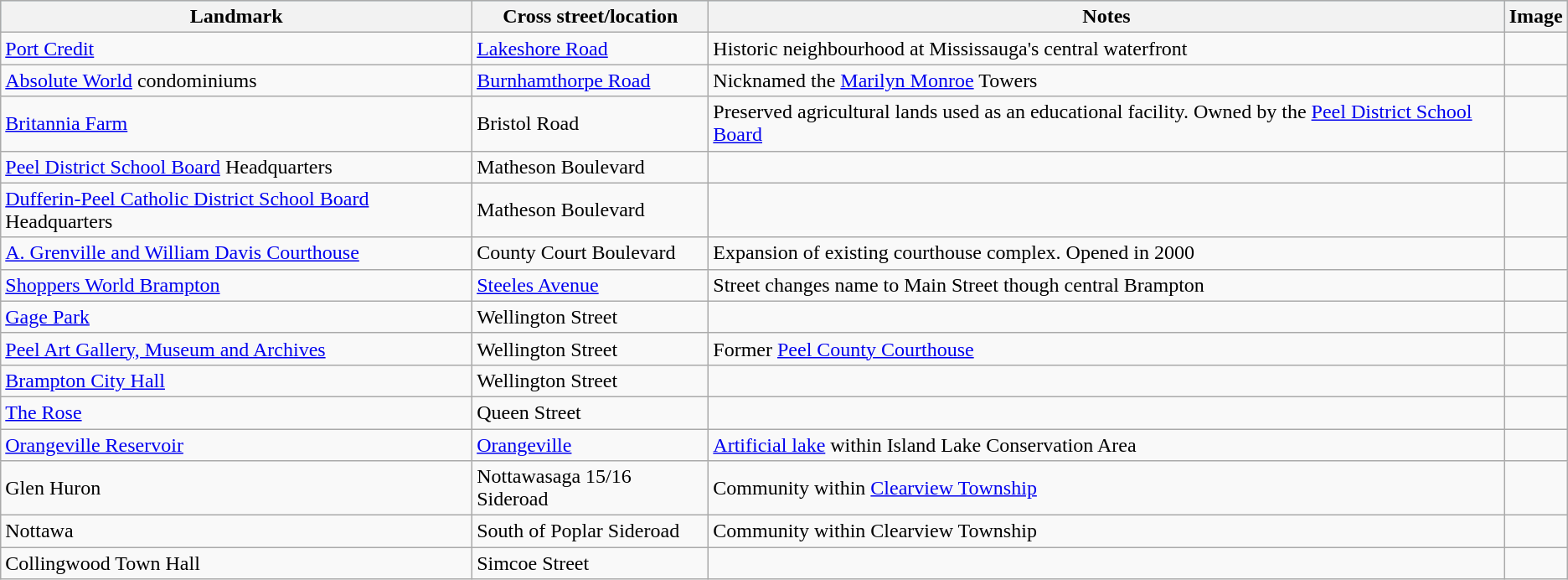<table class="wikitable sortable">
<tr style="background:lightblue;">
<th>Landmark</th>
<th>Cross street/location</th>
<th>Notes</th>
<th>Image</th>
</tr>
<tr>
<td><a href='#'>Port Credit</a></td>
<td><a href='#'>Lakeshore Road</a></td>
<td>Historic neighbourhood at Mississauga's central waterfront</td>
<td></td>
</tr>
<tr>
<td><a href='#'>Absolute World</a> condominiums</td>
<td><a href='#'>Burnhamthorpe Road</a></td>
<td>Nicknamed the <a href='#'>Marilyn Monroe</a> Towers</td>
<td></td>
</tr>
<tr>
<td><a href='#'>Britannia Farm</a></td>
<td>Bristol Road</td>
<td>Preserved agricultural lands used as an educational facility. Owned by the <a href='#'>Peel District School Board</a></td>
<td></td>
</tr>
<tr>
<td><a href='#'>Peel District School Board</a> Headquarters</td>
<td>Matheson Boulevard</td>
<td></td>
<td></td>
</tr>
<tr>
<td><a href='#'>Dufferin-Peel Catholic District School Board </a> Headquarters</td>
<td>Matheson Boulevard</td>
<td></td>
<td></td>
</tr>
<tr>
<td><a href='#'>A. Grenville and William Davis Courthouse</a></td>
<td>County Court Boulevard</td>
<td>Expansion of existing courthouse complex. Opened in 2000</td>
<td></td>
</tr>
<tr>
<td><a href='#'>Shoppers World Brampton</a></td>
<td><a href='#'>Steeles Avenue</a></td>
<td>Street changes name to Main Street though central Brampton</td>
<td></td>
</tr>
<tr>
<td><a href='#'>Gage Park</a></td>
<td>Wellington Street</td>
<td></td>
<td></td>
</tr>
<tr>
<td><a href='#'>Peel Art Gallery, Museum and Archives</a></td>
<td>Wellington Street</td>
<td>Former <a href='#'>Peel County Courthouse</a></td>
<td></td>
</tr>
<tr>
<td><a href='#'>Brampton City Hall</a></td>
<td>Wellington Street</td>
<td></td>
<td></td>
</tr>
<tr>
<td><a href='#'>The Rose</a></td>
<td>Queen Street</td>
<td></td>
<td></td>
</tr>
<tr>
<td><a href='#'>Orangeville Reservoir</a></td>
<td><a href='#'>Orangeville</a></td>
<td><a href='#'>Artificial lake</a> within Island Lake Conservation Area</td>
<td></td>
</tr>
<tr>
<td>Glen Huron</td>
<td>Nottawasaga 15/16 Sideroad</td>
<td>Community within <a href='#'>Clearview Township</a></td>
<td></td>
</tr>
<tr>
<td>Nottawa</td>
<td>South of Poplar Sideroad</td>
<td>Community within Clearview Township</td>
<td></td>
</tr>
<tr>
<td>Collingwood Town Hall</td>
<td>Simcoe Street</td>
<td></td>
<td></td>
</tr>
</table>
